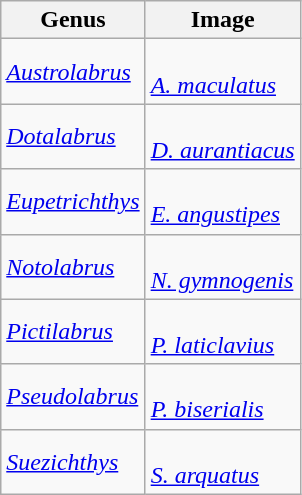<table class="wikitable">
<tr>
<th>Genus</th>
<th>Image</th>
</tr>
<tr>
<td><em><a href='#'>Austrolabrus</a></em></td>
<td><br><em><a href='#'>A. maculatus</a></em></td>
</tr>
<tr>
<td><em><a href='#'>Dotalabrus</a></em></td>
<td><br><em><a href='#'>D. aurantiacus</a></em></td>
</tr>
<tr>
<td><em><a href='#'>Eupetrichthys</a></em></td>
<td><br><em><a href='#'>E. angustipes</a></em></td>
</tr>
<tr>
<td><em><a href='#'>Notolabrus</a></em></td>
<td><br><em><a href='#'>N. gymnogenis</a></em></td>
</tr>
<tr>
<td><em><a href='#'>Pictilabrus</a></em></td>
<td><br><em><a href='#'>P. laticlavius</a></em></td>
</tr>
<tr>
<td><em><a href='#'>Pseudolabrus</a></em></td>
<td><br><em><a href='#'>P. biserialis</a></em></td>
</tr>
<tr>
<td><em><a href='#'>Suezichthys</a></em></td>
<td><br><em><a href='#'>S. arquatus</a></em></td>
</tr>
</table>
